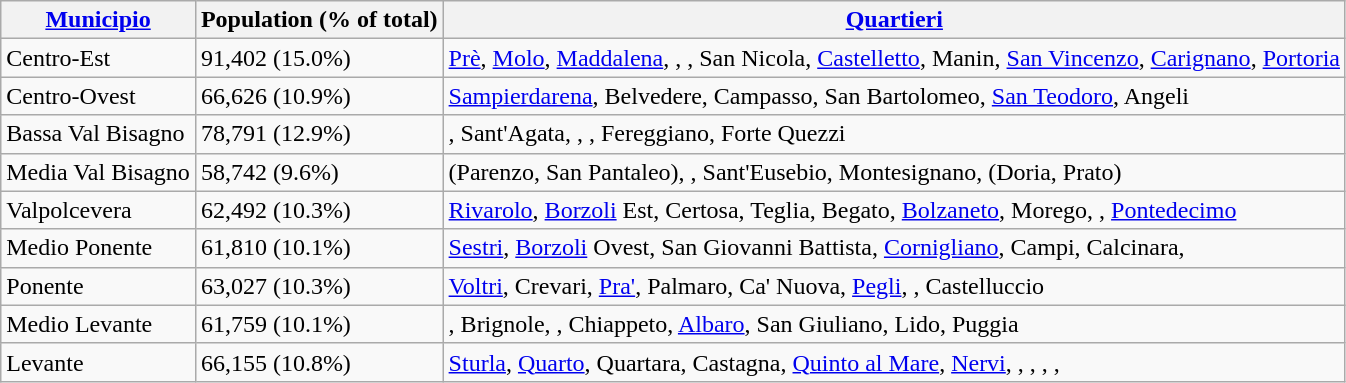<table class="wikitable">
<tr>
<th><a href='#'>Municipio</a></th>
<th>Population (% of total)</th>
<th><a href='#'>Quartieri</a></th>
</tr>
<tr>
<td>Centro-Est</td>
<td>91,402 (15.0%)</td>
<td><a href='#'>Prè</a>, <a href='#'>Molo</a>, <a href='#'>Maddalena</a>, , , San Nicola, <a href='#'>Castelletto</a>, Manin, <a href='#'>San Vincenzo</a>, <a href='#'>Carignano</a>, <a href='#'>Portoria</a></td>
</tr>
<tr>
<td>Centro-Ovest</td>
<td>66,626 (10.9%)</td>
<td><a href='#'>Sampierdarena</a>, Belvedere, Campasso, San Bartolomeo, <a href='#'>San Teodoro</a>, Angeli</td>
</tr>
<tr>
<td>Bassa Val Bisagno</td>
<td>78,791 (12.9%)</td>
<td>, Sant'Agata, , , Fereggiano, Forte Quezzi</td>
</tr>
<tr>
<td>Media Val Bisagno</td>
<td>58,742 (9.6%)</td>
<td> (Parenzo, San Pantaleo), , Sant'Eusebio, Montesignano,  (Doria, Prato)</td>
</tr>
<tr>
<td>Valpolcevera</td>
<td>62,492 (10.3%)</td>
<td><a href='#'>Rivarolo</a>, <a href='#'>Borzoli</a> Est, Certosa, Teglia, Begato, <a href='#'>Bolzaneto</a>, Morego, , <a href='#'>Pontedecimo</a></td>
</tr>
<tr>
<td>Medio Ponente</td>
<td>61,810 (10.1%)</td>
<td><a href='#'>Sestri</a>, <a href='#'>Borzoli</a> Ovest, San Giovanni Battista, <a href='#'>Cornigliano</a>, Campi, Calcinara,</td>
</tr>
<tr>
<td>Ponente</td>
<td>63,027 (10.3%)</td>
<td><a href='#'>Voltri</a>, Crevari, <a href='#'>Pra'</a>, Palmaro, Ca' Nuova, <a href='#'>Pegli</a>, , Castelluccio</td>
</tr>
<tr>
<td>Medio Levante</td>
<td>61,759 (10.1%)</td>
<td>, Brignole, , Chiappeto, <a href='#'>Albaro</a>, San Giuliano, Lido, Puggia</td>
</tr>
<tr>
<td>Levante</td>
<td>66,155 (10.8%)</td>
<td><a href='#'>Sturla</a>, <a href='#'>Quarto</a>, Quartara, Castagna, <a href='#'>Quinto al Mare</a>, <a href='#'>Nervi</a>, , , , , </td>
</tr>
</table>
